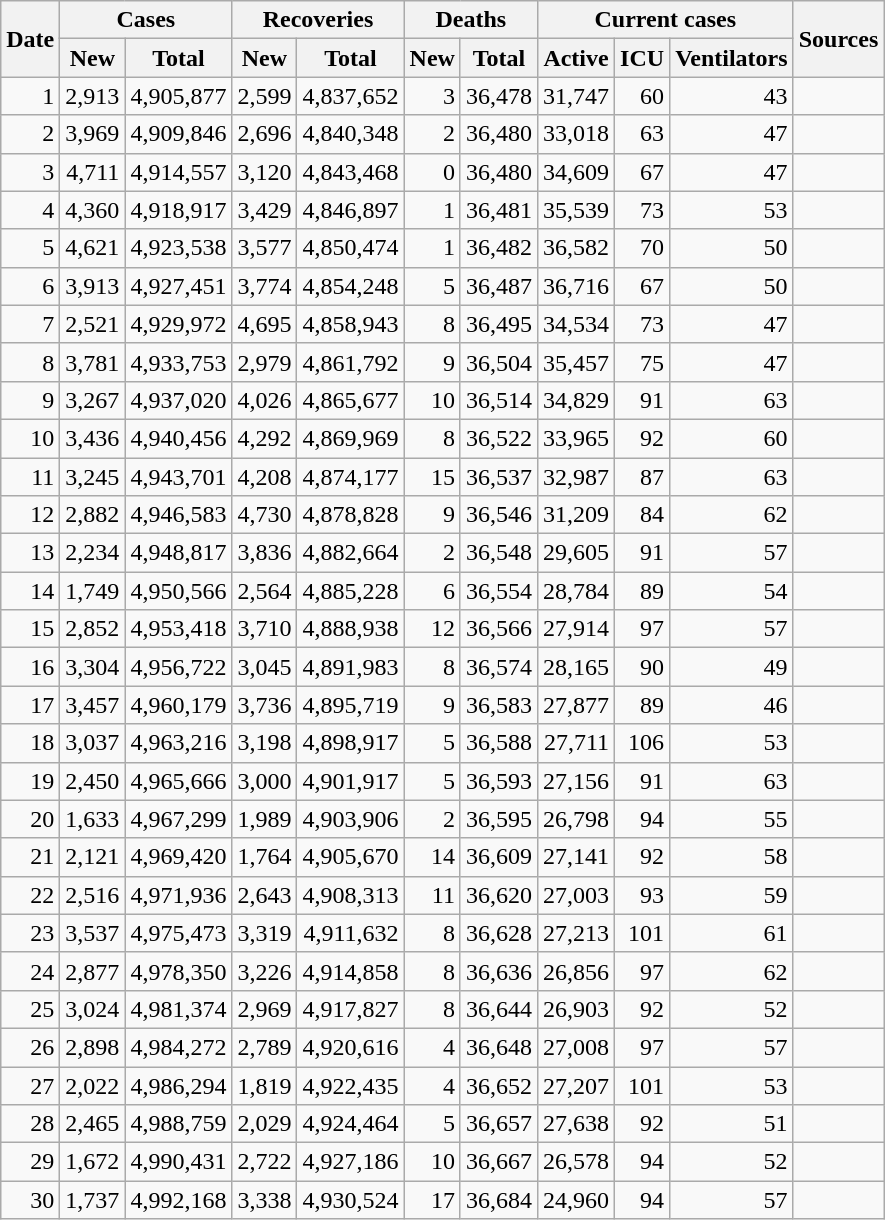<table class="wikitable sortable mw-collapsible mw-collapsed sticky-header-multi sort-under" style="text-align:right;">
<tr>
<th rowspan=2>Date</th>
<th colspan=2>Cases</th>
<th colspan=2>Recoveries</th>
<th colspan=2>Deaths</th>
<th colspan=3>Current cases</th>
<th rowspan=2 class="unsortable">Sources</th>
</tr>
<tr>
<th>New</th>
<th>Total</th>
<th>New</th>
<th>Total</th>
<th>New</th>
<th>Total</th>
<th>Active</th>
<th>ICU</th>
<th>Ventilators</th>
</tr>
<tr>
<td>1</td>
<td>2,913</td>
<td>4,905,877</td>
<td>2,599</td>
<td>4,837,652</td>
<td>3</td>
<td>36,478</td>
<td>31,747</td>
<td>60</td>
<td>43</td>
<td></td>
</tr>
<tr>
<td>2</td>
<td>3,969</td>
<td>4,909,846</td>
<td>2,696</td>
<td>4,840,348</td>
<td>2</td>
<td>36,480</td>
<td>33,018</td>
<td>63</td>
<td>47</td>
<td></td>
</tr>
<tr>
<td>3</td>
<td>4,711</td>
<td>4,914,557</td>
<td>3,120</td>
<td>4,843,468</td>
<td>0</td>
<td>36,480</td>
<td>34,609</td>
<td>67</td>
<td>47</td>
<td></td>
</tr>
<tr>
<td>4</td>
<td>4,360</td>
<td>4,918,917</td>
<td>3,429</td>
<td>4,846,897</td>
<td>1</td>
<td>36,481</td>
<td>35,539</td>
<td>73</td>
<td>53</td>
<td></td>
</tr>
<tr>
<td>5</td>
<td>4,621</td>
<td>4,923,538</td>
<td>3,577</td>
<td>4,850,474</td>
<td>1</td>
<td>36,482</td>
<td>36,582</td>
<td>70</td>
<td>50</td>
<td></td>
</tr>
<tr>
<td>6</td>
<td>3,913</td>
<td>4,927,451</td>
<td>3,774</td>
<td>4,854,248</td>
<td>5</td>
<td>36,487</td>
<td>36,716</td>
<td>67</td>
<td>50</td>
<td></td>
</tr>
<tr>
<td>7</td>
<td>2,521</td>
<td>4,929,972</td>
<td>4,695</td>
<td>4,858,943</td>
<td>8</td>
<td>36,495</td>
<td>34,534</td>
<td>73</td>
<td>47</td>
<td></td>
</tr>
<tr>
<td>8</td>
<td>3,781</td>
<td>4,933,753</td>
<td>2,979</td>
<td>4,861,792</td>
<td>9</td>
<td>36,504</td>
<td>35,457</td>
<td>75</td>
<td>47</td>
<td></td>
</tr>
<tr>
<td>9</td>
<td>3,267</td>
<td>4,937,020</td>
<td>4,026</td>
<td>4,865,677</td>
<td>10</td>
<td>36,514</td>
<td>34,829</td>
<td>91</td>
<td>63</td>
<td></td>
</tr>
<tr>
<td>10</td>
<td>3,436</td>
<td>4,940,456</td>
<td>4,292</td>
<td>4,869,969</td>
<td>8</td>
<td>36,522</td>
<td>33,965</td>
<td>92</td>
<td>60</td>
<td></td>
</tr>
<tr>
<td>11</td>
<td>3,245</td>
<td>4,943,701</td>
<td>4,208</td>
<td>4,874,177</td>
<td>15</td>
<td>36,537</td>
<td>32,987</td>
<td>87</td>
<td>63</td>
<td></td>
</tr>
<tr>
<td>12</td>
<td>2,882</td>
<td>4,946,583</td>
<td>4,730</td>
<td>4,878,828</td>
<td>9</td>
<td>36,546</td>
<td>31,209</td>
<td>84</td>
<td>62</td>
<td></td>
</tr>
<tr>
<td>13</td>
<td>2,234</td>
<td>4,948,817</td>
<td>3,836</td>
<td>4,882,664</td>
<td>2</td>
<td>36,548</td>
<td>29,605</td>
<td>91</td>
<td>57</td>
<td></td>
</tr>
<tr>
<td>14</td>
<td>1,749</td>
<td>4,950,566</td>
<td>2,564</td>
<td>4,885,228</td>
<td>6</td>
<td>36,554</td>
<td>28,784</td>
<td>89</td>
<td>54</td>
<td></td>
</tr>
<tr>
<td>15</td>
<td>2,852</td>
<td>4,953,418</td>
<td>3,710</td>
<td>4,888,938</td>
<td>12</td>
<td>36,566</td>
<td>27,914</td>
<td>97</td>
<td>57</td>
<td></td>
</tr>
<tr>
<td>16</td>
<td>3,304</td>
<td>4,956,722</td>
<td>3,045</td>
<td>4,891,983</td>
<td>8</td>
<td>36,574</td>
<td>28,165</td>
<td>90</td>
<td>49</td>
<td></td>
</tr>
<tr>
<td>17</td>
<td>3,457</td>
<td>4,960,179</td>
<td>3,736</td>
<td>4,895,719</td>
<td>9</td>
<td>36,583</td>
<td>27,877</td>
<td>89</td>
<td>46</td>
<td></td>
</tr>
<tr>
<td>18</td>
<td>3,037</td>
<td>4,963,216</td>
<td>3,198</td>
<td>4,898,917</td>
<td>5</td>
<td>36,588</td>
<td>27,711</td>
<td>106</td>
<td>53</td>
<td></td>
</tr>
<tr>
<td>19</td>
<td>2,450</td>
<td>4,965,666</td>
<td>3,000</td>
<td>4,901,917</td>
<td>5</td>
<td>36,593</td>
<td>27,156</td>
<td>91</td>
<td>63</td>
<td></td>
</tr>
<tr>
<td>20</td>
<td>1,633</td>
<td>4,967,299</td>
<td>1,989</td>
<td>4,903,906</td>
<td>2</td>
<td>36,595</td>
<td>26,798</td>
<td>94</td>
<td>55</td>
<td></td>
</tr>
<tr>
<td>21</td>
<td>2,121</td>
<td>4,969,420</td>
<td>1,764</td>
<td>4,905,670</td>
<td>14</td>
<td>36,609</td>
<td>27,141</td>
<td>92</td>
<td>58</td>
<td></td>
</tr>
<tr>
<td>22</td>
<td>2,516</td>
<td>4,971,936</td>
<td>2,643</td>
<td>4,908,313</td>
<td>11</td>
<td>36,620</td>
<td>27,003</td>
<td>93</td>
<td>59</td>
<td></td>
</tr>
<tr>
<td>23</td>
<td>3,537</td>
<td>4,975,473</td>
<td>3,319</td>
<td>4,911,632</td>
<td>8</td>
<td>36,628</td>
<td>27,213</td>
<td>101</td>
<td>61</td>
<td></td>
</tr>
<tr>
<td>24</td>
<td>2,877</td>
<td>4,978,350</td>
<td>3,226</td>
<td>4,914,858</td>
<td>8</td>
<td>36,636</td>
<td>26,856</td>
<td>97</td>
<td>62</td>
<td></td>
</tr>
<tr>
<td>25</td>
<td>3,024</td>
<td>4,981,374</td>
<td>2,969</td>
<td>4,917,827</td>
<td>8</td>
<td>36,644</td>
<td>26,903</td>
<td>92</td>
<td>52</td>
<td></td>
</tr>
<tr>
<td>26</td>
<td>2,898</td>
<td>4,984,272</td>
<td>2,789</td>
<td>4,920,616</td>
<td>4</td>
<td>36,648</td>
<td>27,008</td>
<td>97</td>
<td>57</td>
<td></td>
</tr>
<tr>
<td>27</td>
<td>2,022</td>
<td>4,986,294</td>
<td>1,819</td>
<td>4,922,435</td>
<td>4</td>
<td>36,652</td>
<td>27,207</td>
<td>101</td>
<td>53</td>
<td></td>
</tr>
<tr>
<td>28</td>
<td>2,465</td>
<td>4,988,759</td>
<td>2,029</td>
<td>4,924,464</td>
<td>5</td>
<td>36,657</td>
<td>27,638</td>
<td>92</td>
<td>51</td>
<td></td>
</tr>
<tr>
<td>29</td>
<td>1,672</td>
<td>4,990,431</td>
<td>2,722</td>
<td>4,927,186</td>
<td>10</td>
<td>36,667</td>
<td>26,578</td>
<td>94</td>
<td>52</td>
<td></td>
</tr>
<tr>
<td>30</td>
<td>1,737</td>
<td>4,992,168</td>
<td>3,338</td>
<td>4,930,524</td>
<td>17</td>
<td>36,684</td>
<td>24,960</td>
<td>94</td>
<td>57</td>
<td></td>
</tr>
</table>
